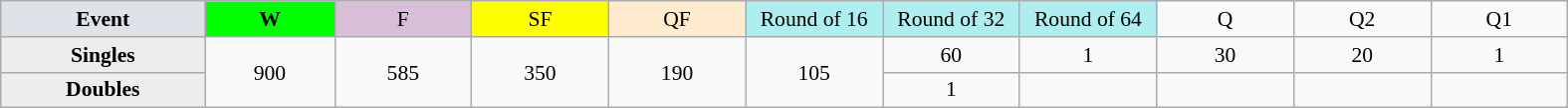<table class=wikitable style=font-size:90%;text-align:center>
<tr>
<td style="width:130px; background:#dfe2e9;"><strong>Event</strong></td>
<td style="width:80px; background:lime;"><strong>W</strong></td>
<td style="width:85px; background:thistle;">F</td>
<td style="width:85px; background:#ff0;">SF</td>
<td style="width:85px; background:#ffebcd;">QF</td>
<td style="width:85px; background:#afeeee;">Round of 16</td>
<td style="width:85px; background:#afeeee;">Round of 32</td>
<td style="width:85px; background:#afeeee;">Round of 64</td>
<td width=85>Q</td>
<td width=85>Q2</td>
<td width=85>Q1</td>
</tr>
<tr>
<th style="background:#ededed;">Singles</th>
<td rowspan=2>900</td>
<td rowspan=2>585</td>
<td rowspan=2>350</td>
<td rowspan=2>190</td>
<td rowspan=2>105</td>
<td>60</td>
<td>1</td>
<td>30</td>
<td>20</td>
<td>1</td>
</tr>
<tr>
<th style="background:#ededed;">Doubles</th>
<td>1</td>
<td></td>
<td></td>
<td></td>
<td></td>
</tr>
</table>
